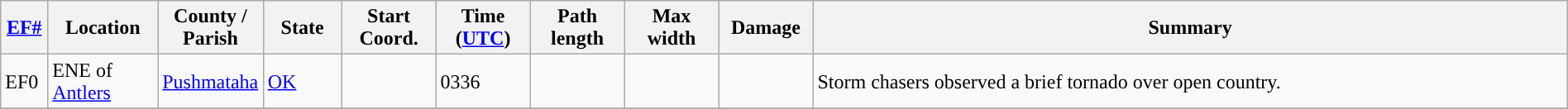<table class="wikitable sortable" style="width:100%;">
<tr>
<th scope="col" width="3%" align="center"><a href='#'>EF#</a></th>
<th scope="col" width="7%" align="center" class="unsortable">Location</th>
<th scope="col" width="6%" align="center" class="unsortable">County / Parish</th>
<th scope="col" width="5%" align="center">State</th>
<th scope="col" width="6%" align="center">Start Coord.</th>
<th scope="col" width="6%" align="center">Time (<a href='#'>UTC</a>)</th>
<th scope="col" width="6%" align="center">Path length</th>
<th scope="col" width="6%" align="center">Max width</th>
<th scope="col" width="6%" align="center">Damage</th>
<th scope="col" width="48%" class="unsortable" align="center">Summary</th>
</tr>
<tr>
<td>EF0</td>
<td>ENE of <a href='#'>Antlers</a></td>
<td><a href='#'>Pushmataha</a></td>
<td><a href='#'>OK</a></td>
<td></td>
<td>0336</td>
<td></td>
<td></td>
<td></td>
<td>Storm chasers observed a brief tornado over open country.</td>
</tr>
<tr>
</tr>
</table>
